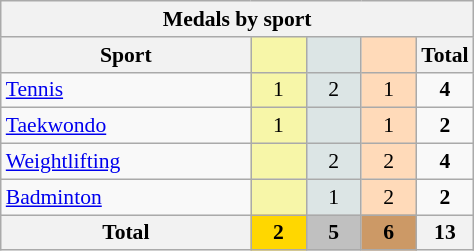<table class="wikitable" style="font-size:90%; text-align:center;">
<tr>
<th colspan=5>Medals by sport</th>
</tr>
<tr>
<th width=160>Sport</th>
<th scope="col" width=30 style="background:#F7F6A8;"></th>
<th scope="col" width=30 style="background:#DCE5E5;"></th>
<th scope="col" width=30 style="background:#FFDAB9;"></th>
<th width=30>Total</th>
</tr>
<tr>
<td align=left> <a href='#'>Tennis</a></td>
<td style="background:#F7F6A8;">1</td>
<td style="background:#DCE5E5;">2</td>
<td style="background:#FFDAB9;">1</td>
<td><strong>4</strong></td>
</tr>
<tr>
<td align=left> <a href='#'>Taekwondo</a></td>
<td style="background:#F7F6A8;">1</td>
<td style="background:#DCE5E5;"></td>
<td style="background:#FFDAB9;">1</td>
<td><strong>2</strong></td>
</tr>
<tr>
<td align=left> <a href='#'>Weightlifting</a></td>
<td style="background:#F7F6A8;"></td>
<td style="background:#DCE5E5;">2</td>
<td style="background:#FFDAB9;">2</td>
<td><strong>4</strong></td>
</tr>
<tr>
<td align=left> <a href='#'>Badminton</a></td>
<td style="background:#F7F6A8;"></td>
<td style="background:#DCE5E5;">1</td>
<td style="background:#FFDAB9;">2</td>
<td><strong>2</strong></td>
</tr>
<tr align=center>
<th>Total</th>
<th style="background:gold">2</th>
<th style="background:silver">5</th>
<th style="background:#c96">6</th>
<th>13</th>
</tr>
</table>
